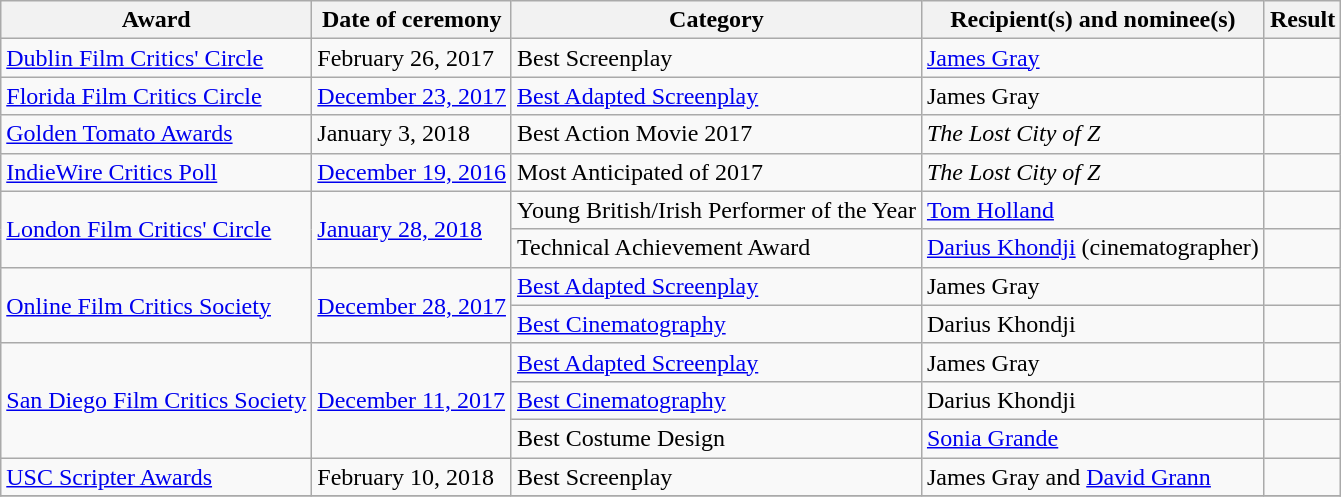<table class="wikitable plainrowheaders sortable">
<tr>
<th scope="col">Award</th>
<th scope="col">Date of ceremony</th>
<th scope="col">Category</th>
<th scope="col">Recipient(s) and nominee(s)</th>
<th scope="col">Result</th>
</tr>
<tr>
<td><a href='#'>Dublin Film Critics' Circle</a></td>
<td>February 26, 2017</td>
<td>Best Screenplay</td>
<td><a href='#'>James Gray</a></td>
<td></td>
</tr>
<tr>
<td><a href='#'>Florida Film Critics Circle</a></td>
<td><a href='#'>December 23, 2017</a></td>
<td><a href='#'>Best Adapted Screenplay</a></td>
<td>James Gray</td>
<td></td>
</tr>
<tr>
<td><a href='#'>Golden Tomato Awards</a></td>
<td>January 3, 2018</td>
<td>Best Action Movie 2017</td>
<td><em>The Lost City of Z</em></td>
<td></td>
</tr>
<tr>
<td><a href='#'>IndieWire Critics Poll</a></td>
<td><a href='#'>December 19, 2016</a></td>
<td>Most Anticipated of 2017</td>
<td><em>The Lost City of Z</em></td>
<td></td>
</tr>
<tr>
<td rowspan="2"><a href='#'>London Film Critics' Circle</a></td>
<td rowspan="2"><a href='#'>January 28, 2018</a></td>
<td>Young British/Irish Performer of the Year</td>
<td><a href='#'>Tom Holland</a></td>
<td></td>
</tr>
<tr>
<td>Technical Achievement Award</td>
<td><a href='#'>Darius Khondji</a> (cinematographer)</td>
<td></td>
</tr>
<tr>
<td rowspan="2"><a href='#'>Online Film Critics Society</a></td>
<td rowspan="2"><a href='#'>December 28, 2017</a></td>
<td><a href='#'>Best Adapted Screenplay</a></td>
<td>James Gray</td>
<td></td>
</tr>
<tr>
<td><a href='#'>Best Cinematography</a></td>
<td>Darius Khondji</td>
<td></td>
</tr>
<tr>
<td rowspan="3"><a href='#'>San Diego Film Critics Society</a></td>
<td rowspan="3"><a href='#'>December 11, 2017</a></td>
<td><a href='#'>Best Adapted Screenplay</a></td>
<td>James Gray</td>
<td></td>
</tr>
<tr>
<td><a href='#'>Best Cinematography</a></td>
<td>Darius Khondji</td>
<td></td>
</tr>
<tr>
<td>Best Costume Design</td>
<td><a href='#'>Sonia Grande</a></td>
<td></td>
</tr>
<tr>
<td><a href='#'>USC Scripter Awards</a></td>
<td>February 10, 2018</td>
<td>Best Screenplay</td>
<td>James Gray and <a href='#'>David Grann</a></td>
<td></td>
</tr>
<tr>
</tr>
</table>
